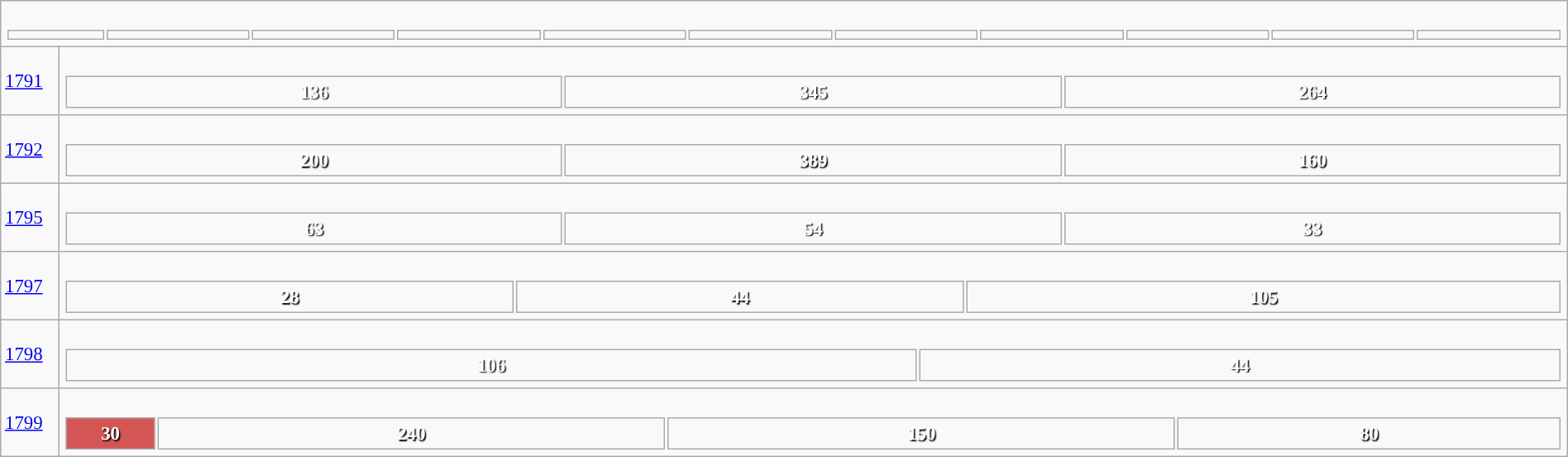<table class="wikitable" width="100%" style="border:solid #000000 1px; font-size:95%;">
<tr>
<td colspan="2"><br><table width="100%" style="font-size:90%;">
<tr>
<td width="70"></td>
<td></td>
<td></td>
<td></td>
<td></td>
<td></td>
<td></td>
<td></td>
<td></td>
<td></td>
<td></td>
</tr>
</table>
</td>
</tr>
<tr>
<td width="40"><a href='#'>1791</a></td>
<td><br><table style="width:100%; text-align:center; font-weight:bold; color:white; text-shadow: 1px 1px 1px #000000;">
<tr>
<td style="background-color: ">136</td>
<td style="background-color: ">345</td>
<td style="background-color: ">264</td>
</tr>
</table>
</td>
</tr>
<tr>
<td width="40"><a href='#'>1792</a></td>
<td><br><table style="width:100%; text-align:center; font-weight:bold; color:white; text-shadow: 1px 1px 1px #000000;">
<tr>
<td style="background-color: ">200</td>
<td style="background-color: ">389</td>
<td style="background-color: ">160</td>
</tr>
</table>
</td>
</tr>
<tr>
<td width="40"><a href='#'>1795</a></td>
<td><br><table style="width:100%; text-align:center; font-weight:bold; color:white; text-shadow: 1px 1px 1px #000000;">
<tr>
<td style="background-color: ">63</td>
<td style="background-color: ">54</td>
<td style="background-color: ">33</td>
</tr>
</table>
</td>
</tr>
<tr>
<td width="40"><a href='#'>1797</a></td>
<td><br><table style="width:100%; text-align:center; font-weight:bold; color:white; text-shadow: 1px 1px 1px #000000;">
<tr>
<td style="background-color: ">28</td>
<td style="background-color: ">44</td>
<td style="background-color: ">105</td>
</tr>
</table>
</td>
</tr>
<tr>
<td width="40"><a href='#'>1798</a></td>
<td><br><table style="width:100%; text-align:center; font-weight:bold; color:white; text-shadow: 1px 1px 1px #000000;">
<tr>
<td style="background-color: ">106</td>
<td style="background-color: ">44</td>
</tr>
</table>
</td>
</tr>
<tr>
<td width="40"><a href='#'>1799</a></td>
<td><br><table style="width:100%; text-align:center; font-weight:bold; color:white; text-shadow: 1px 1px 1px #000000;">
<tr>
<td style="background-color: #D45555;                                                                   width:  6.00%">30</td>
<td style="background-color: ">240</td>
<td style="background-color: ">150</td>
<td style="background-color: ">80</td>
</tr>
</table>
</td>
</tr>
</table>
